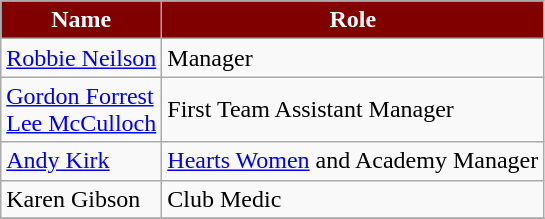<table class="wikitable">
<tr>
<th style="background:maroon; color:white;" scope="col">Name</th>
<th style="background:maroon; color:white;" scope="col">Role</th>
</tr>
<tr>
<td><a href='#'>Robbie Neilson</a></td>
<td>Manager</td>
</tr>
<tr>
<td><a href='#'>Gordon Forrest</a><br><a href='#'>Lee McCulloch</a></td>
<td>First Team Assistant Manager</td>
</tr>
<tr>
<td><a href='#'>Andy Kirk</a></td>
<td><a href='#'>Hearts Women</a> and Academy Manager</td>
</tr>
<tr>
<td>Karen Gibson</td>
<td>Club Medic</td>
</tr>
<tr>
</tr>
</table>
